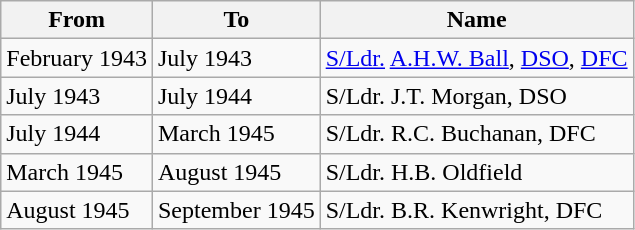<table class="wikitable">
<tr>
<th>From</th>
<th>To</th>
<th>Name</th>
</tr>
<tr>
<td>February 1943</td>
<td>July 1943</td>
<td><a href='#'>S/Ldr.</a> <a href='#'>A.H.W. Ball</a>, <a href='#'>DSO</a>, <a href='#'>DFC</a></td>
</tr>
<tr>
<td>July 1943</td>
<td>July 1944</td>
<td>S/Ldr. J.T. Morgan, DSO</td>
</tr>
<tr>
<td>July 1944</td>
<td>March 1945</td>
<td>S/Ldr. R.C. Buchanan, DFC</td>
</tr>
<tr>
<td>March 1945</td>
<td>August 1945</td>
<td>S/Ldr. H.B. Oldfield</td>
</tr>
<tr>
<td>August 1945</td>
<td>September 1945</td>
<td>S/Ldr. B.R. Kenwright, DFC</td>
</tr>
</table>
